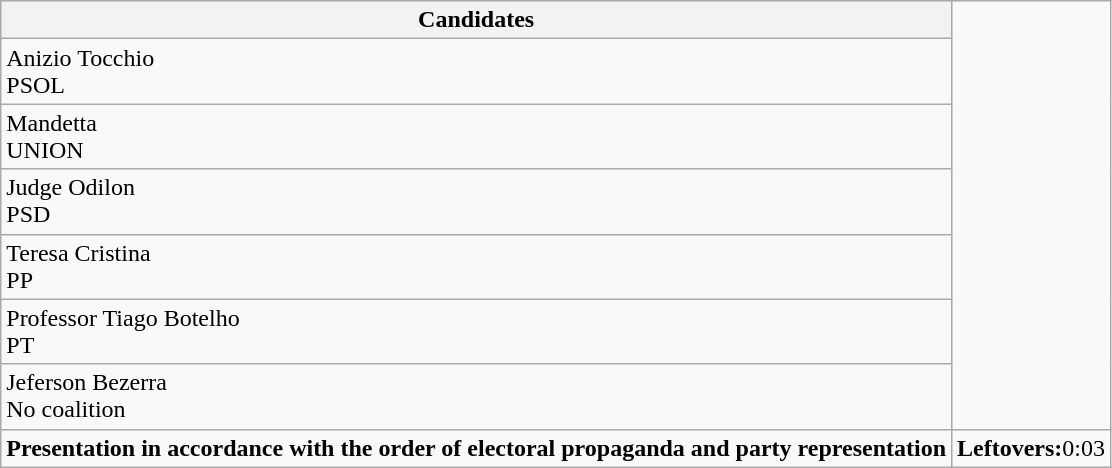<table class="wikitable">
<tr>
<th>Candidates</th>
</tr>
<tr>
<td>Anizio Tocchio<br>PSOL</td>
</tr>
<tr>
<td>Mandetta<br>UNION</td>
</tr>
<tr>
<td>Judge Odilon<br>PSD</td>
</tr>
<tr>
<td>Teresa Cristina<br>PP</td>
</tr>
<tr>
<td>Professor Tiago Botelho<br>PT</td>
</tr>
<tr>
<td>Jeferson Bezerra<br>No coalition</td>
</tr>
<tr>
<td colspan="6"><strong>Presentation in accordance with the order of electoral propaganda and party representation</strong></td>
<td><strong>Leftovers:</strong>0:03</td>
</tr>
</table>
